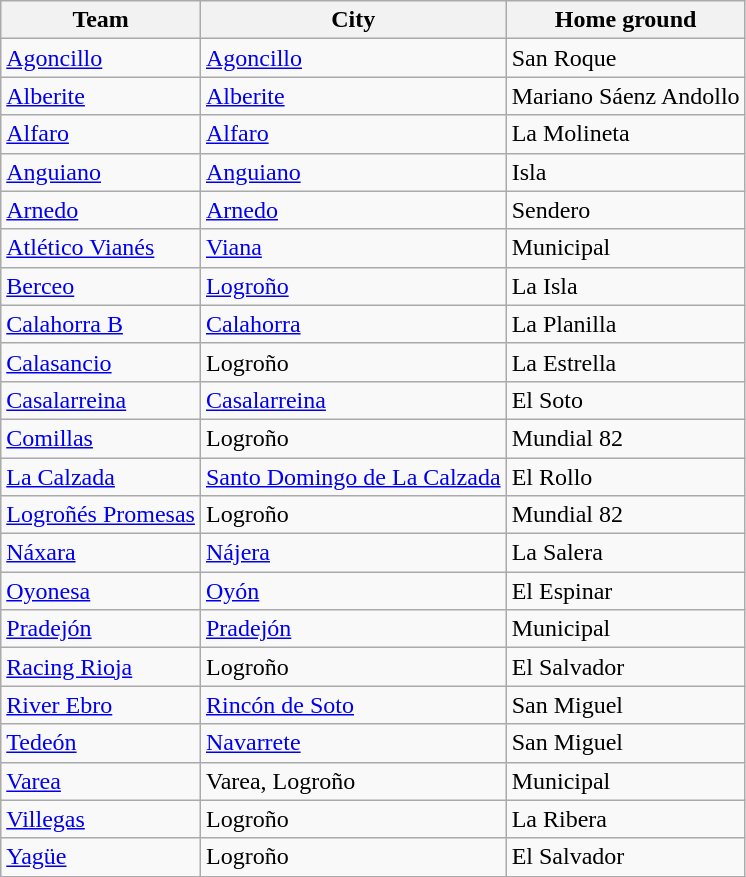<table class="wikitable sortable">
<tr>
<th>Team</th>
<th>City</th>
<th>Home ground</th>
</tr>
<tr>
<td><a href='#'>Agoncillo</a></td>
<td><a href='#'>Agoncillo</a></td>
<td>San Roque</td>
</tr>
<tr>
<td><a href='#'>Alberite</a></td>
<td><a href='#'>Alberite</a></td>
<td>Mariano Sáenz Andollo</td>
</tr>
<tr>
<td><a href='#'>Alfaro</a></td>
<td><a href='#'>Alfaro</a></td>
<td>La Molineta</td>
</tr>
<tr>
<td><a href='#'>Anguiano</a></td>
<td><a href='#'>Anguiano</a></td>
<td>Isla</td>
</tr>
<tr>
<td><a href='#'>Arnedo</a></td>
<td><a href='#'>Arnedo</a></td>
<td>Sendero</td>
</tr>
<tr>
<td><a href='#'>Atlético Vianés</a></td>
<td><a href='#'>Viana</a></td>
<td>Municipal</td>
</tr>
<tr>
<td><a href='#'>Berceo</a></td>
<td><a href='#'>Logroño</a></td>
<td>La Isla</td>
</tr>
<tr>
<td><a href='#'>Calahorra B</a></td>
<td><a href='#'>Calahorra</a></td>
<td>La Planilla</td>
</tr>
<tr>
<td><a href='#'>Calasancio</a></td>
<td>Logroño</td>
<td>La Estrella</td>
</tr>
<tr>
<td><a href='#'>Casalarreina</a></td>
<td><a href='#'>Casalarreina</a></td>
<td>El Soto</td>
</tr>
<tr>
<td><a href='#'>Comillas</a></td>
<td>Logroño</td>
<td>Mundial 82</td>
</tr>
<tr>
<td><a href='#'>La Calzada</a></td>
<td><a href='#'>Santo Domingo de La Calzada</a></td>
<td>El Rollo</td>
</tr>
<tr>
<td><a href='#'>Logroñés Promesas</a></td>
<td>Logroño</td>
<td>Mundial 82</td>
</tr>
<tr>
<td><a href='#'>Náxara</a></td>
<td><a href='#'>Nájera</a></td>
<td>La Salera</td>
</tr>
<tr>
<td><a href='#'>Oyonesa</a></td>
<td><a href='#'>Oyón</a></td>
<td>El Espinar</td>
</tr>
<tr>
<td><a href='#'>Pradejón</a></td>
<td><a href='#'>Pradejón</a></td>
<td>Municipal</td>
</tr>
<tr>
<td><a href='#'>Racing Rioja</a></td>
<td>Logroño</td>
<td>El Salvador</td>
</tr>
<tr>
<td><a href='#'>River Ebro</a></td>
<td><a href='#'>Rincón de Soto</a></td>
<td>San Miguel</td>
</tr>
<tr>
<td><a href='#'>Tedeón</a></td>
<td><a href='#'>Navarrete</a></td>
<td>San Miguel</td>
</tr>
<tr>
<td><a href='#'>Varea</a></td>
<td>Varea, Logroño</td>
<td>Municipal</td>
</tr>
<tr>
<td><a href='#'>Villegas</a></td>
<td>Logroño</td>
<td>La Ribera</td>
</tr>
<tr>
<td><a href='#'>Yagüe</a></td>
<td>Logroño</td>
<td>El Salvador</td>
</tr>
</table>
